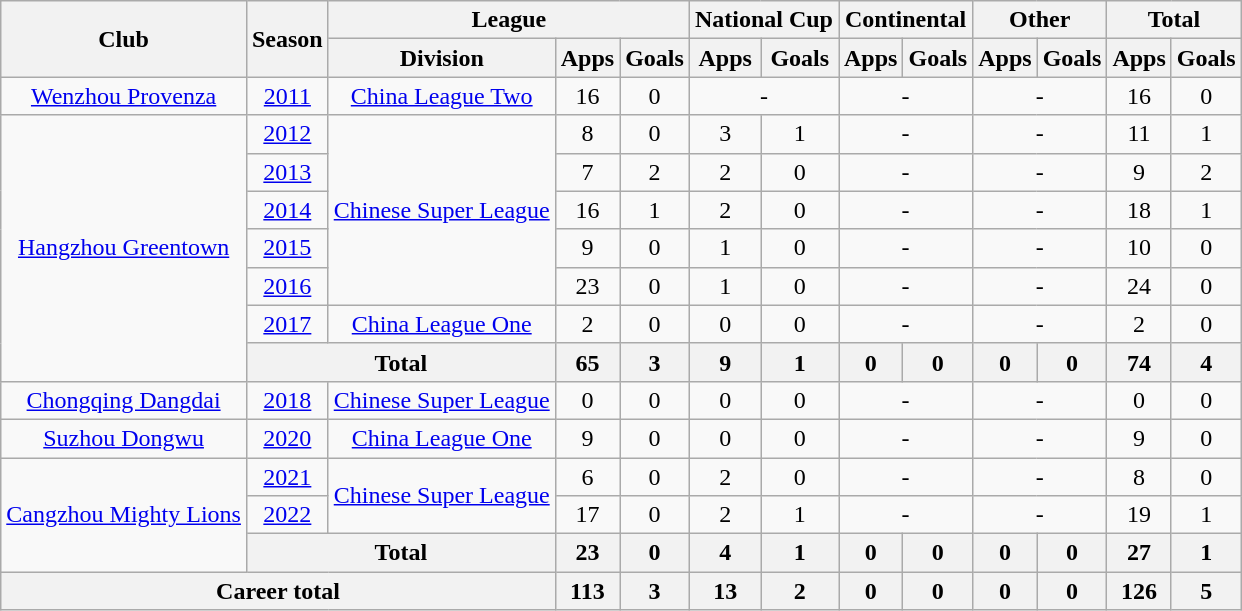<table class="wikitable" style="text-align: center">
<tr>
<th rowspan="2">Club</th>
<th rowspan="2">Season</th>
<th colspan="3">League</th>
<th colspan="2">National Cup</th>
<th colspan="2">Continental</th>
<th colspan="2">Other</th>
<th colspan="2">Total</th>
</tr>
<tr>
<th>Division</th>
<th>Apps</th>
<th>Goals</th>
<th>Apps</th>
<th>Goals</th>
<th>Apps</th>
<th>Goals</th>
<th>Apps</th>
<th>Goals</th>
<th>Apps</th>
<th>Goals</th>
</tr>
<tr>
<td><a href='#'>Wenzhou Provenza</a></td>
<td><a href='#'>2011</a></td>
<td><a href='#'>China League Two</a></td>
<td>16</td>
<td>0</td>
<td colspan="2">-</td>
<td colspan="2">-</td>
<td colspan="2">-</td>
<td>16</td>
<td>0</td>
</tr>
<tr>
<td rowspan="7"><a href='#'>Hangzhou Greentown</a></td>
<td><a href='#'>2012</a></td>
<td rowspan="5"><a href='#'>Chinese Super League</a></td>
<td>8</td>
<td>0</td>
<td>3</td>
<td>1</td>
<td colspan="2">-</td>
<td colspan="2">-</td>
<td>11</td>
<td>1</td>
</tr>
<tr>
<td><a href='#'>2013</a></td>
<td>7</td>
<td>2</td>
<td>2</td>
<td>0</td>
<td colspan="2">-</td>
<td colspan="2">-</td>
<td>9</td>
<td>2</td>
</tr>
<tr>
<td><a href='#'>2014</a></td>
<td>16</td>
<td>1</td>
<td>2</td>
<td>0</td>
<td colspan="2">-</td>
<td colspan="2">-</td>
<td>18</td>
<td>1</td>
</tr>
<tr>
<td><a href='#'>2015</a></td>
<td>9</td>
<td>0</td>
<td>1</td>
<td>0</td>
<td colspan="2">-</td>
<td colspan="2">-</td>
<td>10</td>
<td>0</td>
</tr>
<tr>
<td><a href='#'>2016</a></td>
<td>23</td>
<td>0</td>
<td>1</td>
<td>0</td>
<td colspan="2">-</td>
<td colspan="2">-</td>
<td>24</td>
<td>0</td>
</tr>
<tr>
<td><a href='#'>2017</a></td>
<td><a href='#'>China League One</a></td>
<td>2</td>
<td>0</td>
<td>0</td>
<td>0</td>
<td colspan="2">-</td>
<td colspan="2">-</td>
<td>2</td>
<td>0</td>
</tr>
<tr>
<th colspan="2">Total</th>
<th>65</th>
<th>3</th>
<th>9</th>
<th>1</th>
<th>0</th>
<th>0</th>
<th>0</th>
<th>0</th>
<th>74</th>
<th>4</th>
</tr>
<tr>
<td><a href='#'>Chongqing Dangdai</a></td>
<td><a href='#'>2018</a></td>
<td><a href='#'>Chinese Super League</a></td>
<td>0</td>
<td>0</td>
<td>0</td>
<td>0</td>
<td colspan="2">-</td>
<td colspan="2">-</td>
<td>0</td>
<td>0</td>
</tr>
<tr>
<td><a href='#'>Suzhou Dongwu</a></td>
<td><a href='#'>2020</a></td>
<td><a href='#'>China League One</a></td>
<td>9</td>
<td>0</td>
<td>0</td>
<td>0</td>
<td colspan="2">-</td>
<td colspan="2">-</td>
<td>9</td>
<td>0</td>
</tr>
<tr>
<td rowspan=3><a href='#'>Cangzhou Mighty Lions</a></td>
<td><a href='#'>2021</a></td>
<td rowspan=2><a href='#'>Chinese Super League</a></td>
<td>6</td>
<td>0</td>
<td>2</td>
<td>0</td>
<td colspan="2">-</td>
<td colspan="2">-</td>
<td>8</td>
<td>0</td>
</tr>
<tr>
<td><a href='#'>2022</a></td>
<td>17</td>
<td>0</td>
<td>2</td>
<td>1</td>
<td colspan="2">-</td>
<td colspan="2">-</td>
<td>19</td>
<td>1</td>
</tr>
<tr>
<th colspan="2">Total</th>
<th>23</th>
<th>0</th>
<th>4</th>
<th>1</th>
<th>0</th>
<th>0</th>
<th>0</th>
<th>0</th>
<th>27</th>
<th>1</th>
</tr>
<tr>
<th colspan=3>Career total</th>
<th>113</th>
<th>3</th>
<th>13</th>
<th>2</th>
<th>0</th>
<th>0</th>
<th>0</th>
<th>0</th>
<th>126</th>
<th>5</th>
</tr>
</table>
